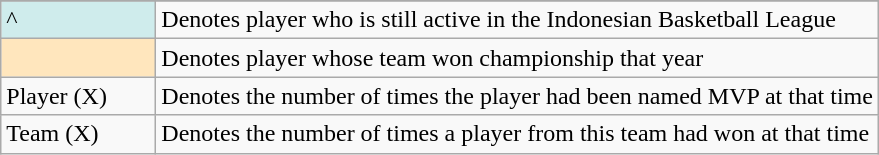<table class="wikitable">
<tr>
</tr>
<tr>
<td style="background-color:#CFECEC; border:1px solid #aaaaaa; width:6em">^</td>
<td>Denotes player who is still active in the Indonesian Basketball League</td>
</tr>
<tr>
<td style="background-color:#FFE6BD; border:1px solid #aaaaaa; width:6em"></td>
<td>Denotes player whose team won championship that year</td>
</tr>
<tr>
<td>Player (X)</td>
<td>Denotes the number of times the player had been named MVP at that time</td>
</tr>
<tr>
<td>Team (X)</td>
<td>Denotes the number of times a player from this team had won at that time</td>
</tr>
</table>
